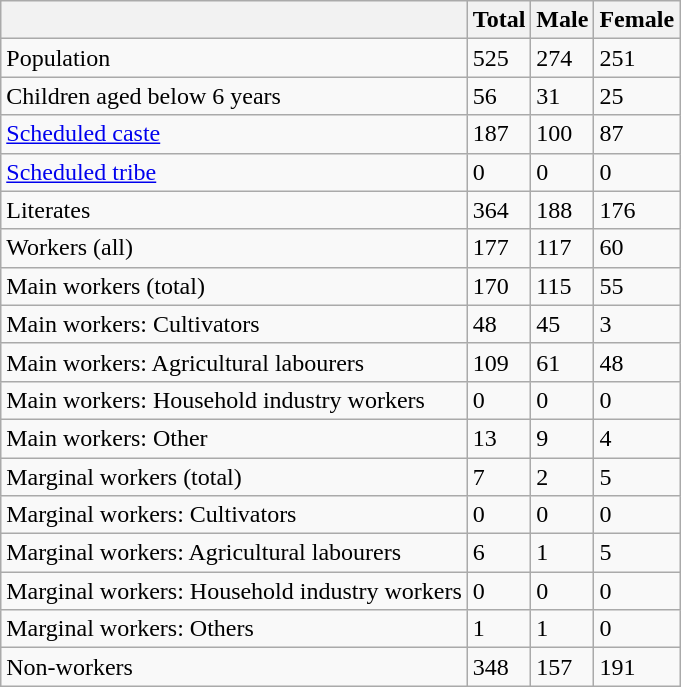<table class="wikitable sortable">
<tr>
<th></th>
<th>Total</th>
<th>Male</th>
<th>Female</th>
</tr>
<tr>
<td>Population</td>
<td>525</td>
<td>274</td>
<td>251</td>
</tr>
<tr>
<td>Children aged below 6 years</td>
<td>56</td>
<td>31</td>
<td>25</td>
</tr>
<tr>
<td><a href='#'>Scheduled caste</a></td>
<td>187</td>
<td>100</td>
<td>87</td>
</tr>
<tr>
<td><a href='#'>Scheduled tribe</a></td>
<td>0</td>
<td>0</td>
<td>0</td>
</tr>
<tr>
<td>Literates</td>
<td>364</td>
<td>188</td>
<td>176</td>
</tr>
<tr>
<td>Workers (all)</td>
<td>177</td>
<td>117</td>
<td>60</td>
</tr>
<tr>
<td>Main workers (total)</td>
<td>170</td>
<td>115</td>
<td>55</td>
</tr>
<tr>
<td>Main workers: Cultivators</td>
<td>48</td>
<td>45</td>
<td>3</td>
</tr>
<tr>
<td>Main workers: Agricultural labourers</td>
<td>109</td>
<td>61</td>
<td>48</td>
</tr>
<tr>
<td>Main workers: Household industry workers</td>
<td>0</td>
<td>0</td>
<td>0</td>
</tr>
<tr>
<td>Main workers: Other</td>
<td>13</td>
<td>9</td>
<td>4</td>
</tr>
<tr>
<td>Marginal workers (total)</td>
<td>7</td>
<td>2</td>
<td>5</td>
</tr>
<tr>
<td>Marginal workers: Cultivators</td>
<td>0</td>
<td>0</td>
<td>0</td>
</tr>
<tr>
<td>Marginal workers: Agricultural labourers</td>
<td>6</td>
<td>1</td>
<td>5</td>
</tr>
<tr>
<td>Marginal workers: Household industry workers</td>
<td>0</td>
<td>0</td>
<td>0</td>
</tr>
<tr>
<td>Marginal workers: Others</td>
<td>1</td>
<td>1</td>
<td>0</td>
</tr>
<tr>
<td>Non-workers</td>
<td>348</td>
<td>157</td>
<td>191</td>
</tr>
</table>
